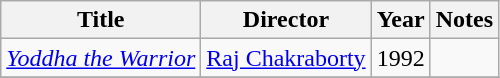<table class="wikitable">
<tr>
<th>Title</th>
<th>Director</th>
<th>Year</th>
<th>Notes</th>
</tr>
<tr>
<td><em><a href='#'>Yoddha the Warrior</a></em></td>
<td><a href='#'>Raj Chakraborty</a></td>
<td>1992</td>
<td></td>
</tr>
<tr>
</tr>
</table>
